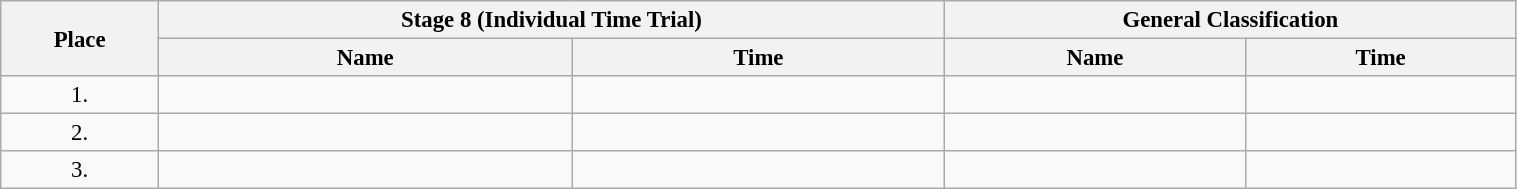<table class="wikitable"  style="font-size:95%; width:80%;">
<tr>
<th rowspan="2">Place</th>
<th colspan="2">Stage 8 (Individual Time Trial)</th>
<th colspan="2">General Classification</th>
</tr>
<tr>
<th>Name</th>
<th>Time</th>
<th>Name</th>
<th>Time</th>
</tr>
<tr>
<td style="text-align:center;">1.</td>
<td></td>
<td></td>
<td></td>
<td></td>
</tr>
<tr>
<td style="text-align:center;">2.</td>
<td></td>
<td></td>
<td></td>
<td></td>
</tr>
<tr>
<td style="text-align:center;">3.</td>
<td></td>
<td></td>
<td></td>
<td></td>
</tr>
</table>
